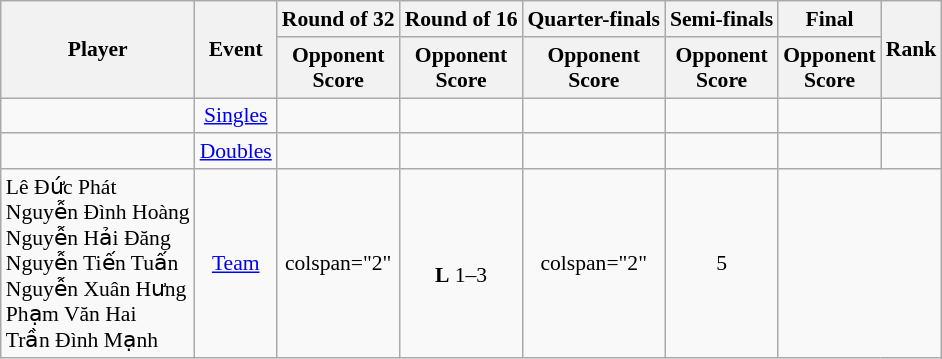<table class="wikitable" style="font-size:90%; text-align:center">
<tr>
<th rowspan="2">Player</th>
<th rowspan="2">Event</th>
<th>Round of 32</th>
<th>Round of 16</th>
<th>Quarter-finals</th>
<th>Semi-finals</th>
<th>Final</th>
<th rowspan="2">Rank</th>
</tr>
<tr>
<th>Opponent<br>Score</th>
<th>Opponent<br>Score</th>
<th>Opponent<br>Score</th>
<th>Opponent<br>Score</th>
<th>Opponent<br>Score</th>
</tr>
<tr>
<td align="left"></td>
<td><a href='#'>Singles</a></td>
<td></td>
<td></td>
<td></td>
<td></td>
<td></td>
<td></td>
</tr>
<tr>
<td align="left"></td>
<td><a href='#'>Doubles</a></td>
<td></td>
<td></td>
<td></td>
<td></td>
<td></td>
<td></td>
</tr>
<tr>
<td align="left">Lê Đức Phát<br>Nguyễn Đình Hoàng<br>Nguyễn Hải Đăng<br>Nguyễn Tiến Tuấn<br>Nguyễn Xuân Hưng<br>Phạm Văn Hai<br>Trần Đình Mạnh</td>
<td><a href='#'>Team</a></td>
<td>colspan="2" </td>
<td><br><strong>L</strong> 1–3</td>
<td>colspan="2" </td>
<td>5</td>
</tr>
</table>
